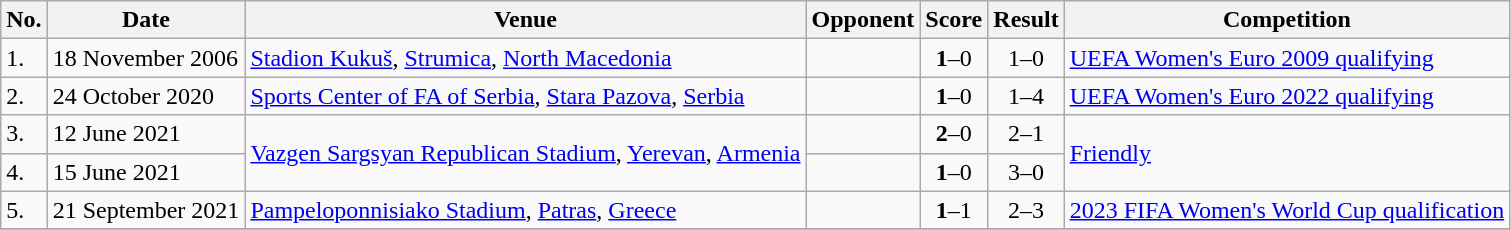<table class="wikitable">
<tr>
<th>No.</th>
<th>Date</th>
<th>Venue</th>
<th>Opponent</th>
<th>Score</th>
<th>Result</th>
<th>Competition</th>
</tr>
<tr>
<td>1.</td>
<td>18 November 2006</td>
<td><a href='#'>Stadion Kukuš</a>, <a href='#'>Strumica</a>, <a href='#'>North Macedonia</a></td>
<td></td>
<td align=center><strong>1</strong>–0</td>
<td align=center>1–0</td>
<td><a href='#'>UEFA Women's Euro 2009 qualifying</a></td>
</tr>
<tr>
<td>2.</td>
<td>24 October 2020</td>
<td><a href='#'>Sports Center of FA of Serbia</a>, <a href='#'>Stara Pazova</a>, <a href='#'>Serbia</a></td>
<td></td>
<td align=center><strong>1</strong>–0</td>
<td align=center>1–4</td>
<td><a href='#'>UEFA Women's Euro 2022 qualifying</a></td>
</tr>
<tr>
<td>3.</td>
<td>12 June 2021</td>
<td rowspan=2><a href='#'>Vazgen Sargsyan Republican Stadium</a>, <a href='#'>Yerevan</a>, <a href='#'>Armenia</a></td>
<td></td>
<td align=center><strong>2</strong>–0</td>
<td align=center>2–1</td>
<td rowspan=2><a href='#'>Friendly</a></td>
</tr>
<tr>
<td>4.</td>
<td>15 June 2021</td>
<td></td>
<td align=center><strong>1</strong>–0</td>
<td align=center>3–0</td>
</tr>
<tr>
<td>5.</td>
<td>21 September 2021</td>
<td><a href='#'>Pampeloponnisiako Stadium</a>, <a href='#'>Patras</a>, <a href='#'>Greece</a></td>
<td></td>
<td align=center><strong>1</strong>–1</td>
<td align=center>2–3</td>
<td><a href='#'>2023 FIFA Women's World Cup qualification</a></td>
</tr>
<tr>
</tr>
</table>
